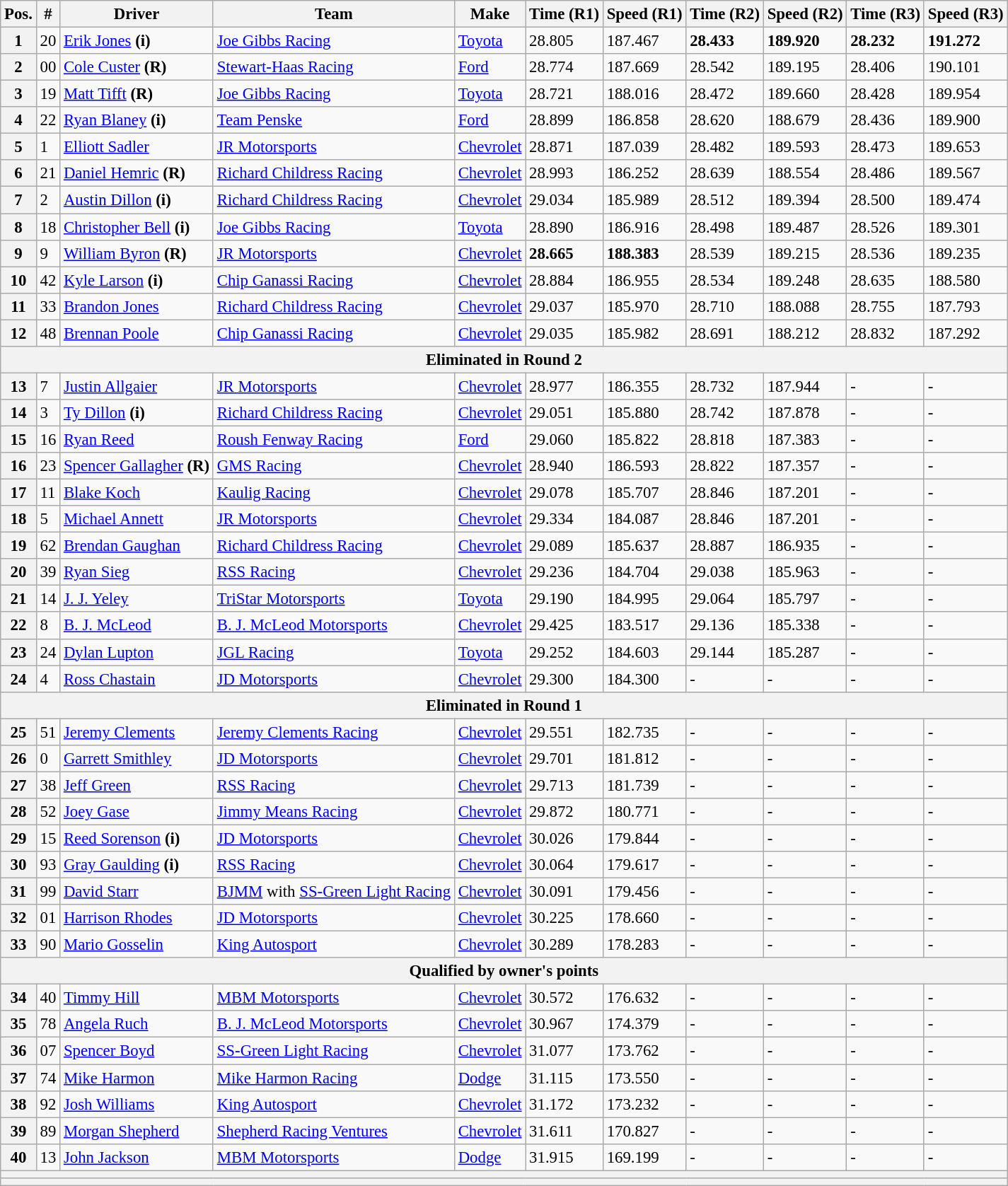<table class="wikitable" style="font-size:95%">
<tr>
<th>Pos.</th>
<th>#</th>
<th>Driver</th>
<th>Team</th>
<th>Make</th>
<th>Time (R1)</th>
<th>Speed (R1)</th>
<th>Time (R2)</th>
<th>Speed (R2)</th>
<th>Time (R3)</th>
<th>Speed (R3)</th>
</tr>
<tr>
<th>1</th>
<td>20</td>
<td><a href='#'>Erik Jones</a> <strong>(i)</strong></td>
<td><a href='#'>Joe Gibbs Racing</a></td>
<td><a href='#'>Toyota</a></td>
<td>28.805</td>
<td>187.467</td>
<td><strong>28.433</strong></td>
<td><strong>189.920</strong></td>
<td><strong>28.232</strong></td>
<td><strong>191.272</strong></td>
</tr>
<tr>
<th>2</th>
<td>00</td>
<td><a href='#'>Cole Custer</a> <strong>(R)</strong></td>
<td><a href='#'>Stewart-Haas Racing</a></td>
<td><a href='#'>Ford</a></td>
<td>28.774</td>
<td>187.669</td>
<td>28.542</td>
<td>189.195</td>
<td>28.406</td>
<td>190.101</td>
</tr>
<tr>
<th>3</th>
<td>19</td>
<td><a href='#'>Matt Tifft</a> <strong>(R)</strong></td>
<td><a href='#'>Joe Gibbs Racing</a></td>
<td><a href='#'>Toyota</a></td>
<td>28.721</td>
<td>188.016</td>
<td>28.472</td>
<td>189.660</td>
<td>28.428</td>
<td>189.954</td>
</tr>
<tr>
<th>4</th>
<td>22</td>
<td><a href='#'>Ryan Blaney</a> <strong>(i)</strong></td>
<td><a href='#'>Team Penske</a></td>
<td><a href='#'>Ford</a></td>
<td>28.899</td>
<td>186.858</td>
<td>28.620</td>
<td>188.679</td>
<td>28.436</td>
<td>189.900</td>
</tr>
<tr>
<th>5</th>
<td>1</td>
<td><a href='#'>Elliott Sadler</a></td>
<td><a href='#'>JR Motorsports</a></td>
<td><a href='#'>Chevrolet</a></td>
<td>28.871</td>
<td>187.039</td>
<td>28.482</td>
<td>189.593</td>
<td>28.473</td>
<td>189.653</td>
</tr>
<tr>
<th>6</th>
<td>21</td>
<td><a href='#'>Daniel Hemric</a> <strong>(R)</strong></td>
<td><a href='#'>Richard Childress Racing</a></td>
<td><a href='#'>Chevrolet</a></td>
<td>28.993</td>
<td>186.252</td>
<td>28.639</td>
<td>188.554</td>
<td>28.486</td>
<td>189.567</td>
</tr>
<tr>
<th>7</th>
<td>2</td>
<td><a href='#'>Austin Dillon</a> <strong>(i)</strong></td>
<td><a href='#'>Richard Childress Racing</a></td>
<td><a href='#'>Chevrolet</a></td>
<td>29.034</td>
<td>185.989</td>
<td>28.512</td>
<td>189.394</td>
<td>28.500</td>
<td>189.474</td>
</tr>
<tr>
<th>8</th>
<td>18</td>
<td><a href='#'>Christopher Bell</a> <strong>(i)</strong></td>
<td><a href='#'>Joe Gibbs Racing</a></td>
<td><a href='#'>Toyota</a></td>
<td>28.890</td>
<td>186.916</td>
<td>28.498</td>
<td>189.487</td>
<td>28.526</td>
<td>189.301</td>
</tr>
<tr>
<th>9</th>
<td>9</td>
<td><a href='#'>William Byron</a> <strong>(R)</strong></td>
<td><a href='#'>JR Motorsports</a></td>
<td><a href='#'>Chevrolet</a></td>
<td><strong>28.665</strong></td>
<td><strong>188.383</strong></td>
<td>28.539</td>
<td>189.215</td>
<td>28.536</td>
<td>189.235</td>
</tr>
<tr>
<th>10</th>
<td>42</td>
<td><a href='#'>Kyle Larson</a> <strong>(i)</strong></td>
<td><a href='#'>Chip Ganassi Racing</a></td>
<td><a href='#'>Chevrolet</a></td>
<td>28.884</td>
<td>186.955</td>
<td>28.534</td>
<td>189.248</td>
<td>28.635</td>
<td>188.580</td>
</tr>
<tr>
<th>11</th>
<td>33</td>
<td><a href='#'>Brandon Jones</a></td>
<td><a href='#'>Richard Childress Racing</a></td>
<td><a href='#'>Chevrolet</a></td>
<td>29.037</td>
<td>185.970</td>
<td>28.710</td>
<td>188.088</td>
<td>28.755</td>
<td>187.793</td>
</tr>
<tr>
<th>12</th>
<td>48</td>
<td><a href='#'>Brennan Poole</a></td>
<td><a href='#'>Chip Ganassi Racing</a></td>
<td><a href='#'>Chevrolet</a></td>
<td>29.035</td>
<td>185.982</td>
<td>28.691</td>
<td>188.212</td>
<td>28.832</td>
<td>187.292</td>
</tr>
<tr>
<th colspan="11">Eliminated in Round 2</th>
</tr>
<tr>
<th>13</th>
<td>7</td>
<td><a href='#'>Justin Allgaier</a></td>
<td><a href='#'>JR Motorsports</a></td>
<td><a href='#'>Chevrolet</a></td>
<td>28.977</td>
<td>186.355</td>
<td>28.732</td>
<td>187.944</td>
<td>-</td>
<td>-</td>
</tr>
<tr>
<th>14</th>
<td>3</td>
<td><a href='#'>Ty Dillon</a> <strong>(i)</strong></td>
<td><a href='#'>Richard Childress Racing</a></td>
<td><a href='#'>Chevrolet</a></td>
<td>29.051</td>
<td>185.880</td>
<td>28.742</td>
<td>187.878</td>
<td>-</td>
<td>-</td>
</tr>
<tr>
<th>15</th>
<td>16</td>
<td><a href='#'>Ryan Reed</a></td>
<td><a href='#'>Roush Fenway Racing</a></td>
<td><a href='#'>Ford</a></td>
<td>29.060</td>
<td>185.822</td>
<td>28.818</td>
<td>187.383</td>
<td>-</td>
<td>-</td>
</tr>
<tr>
<th>16</th>
<td>23</td>
<td><a href='#'>Spencer Gallagher</a> <strong>(R)</strong></td>
<td><a href='#'>GMS Racing</a></td>
<td><a href='#'>Chevrolet</a></td>
<td>28.940</td>
<td>186.593</td>
<td>28.822</td>
<td>187.357</td>
<td>-</td>
<td>-</td>
</tr>
<tr>
<th>17</th>
<td>11</td>
<td><a href='#'>Blake Koch</a></td>
<td><a href='#'>Kaulig Racing</a></td>
<td><a href='#'>Chevrolet</a></td>
<td>29.078</td>
<td>185.707</td>
<td>28.846</td>
<td>187.201</td>
<td>-</td>
<td>-</td>
</tr>
<tr>
<th>18</th>
<td>5</td>
<td><a href='#'>Michael Annett</a></td>
<td><a href='#'>JR Motorsports</a></td>
<td><a href='#'>Chevrolet</a></td>
<td>29.334</td>
<td>184.087</td>
<td>28.846</td>
<td>187.201</td>
<td>-</td>
<td>-</td>
</tr>
<tr>
<th>19</th>
<td>62</td>
<td><a href='#'>Brendan Gaughan</a></td>
<td><a href='#'>Richard Childress Racing</a></td>
<td><a href='#'>Chevrolet</a></td>
<td>29.089</td>
<td>185.637</td>
<td>28.887</td>
<td>186.935</td>
<td>-</td>
<td>-</td>
</tr>
<tr>
<th>20</th>
<td>39</td>
<td><a href='#'>Ryan Sieg</a></td>
<td><a href='#'>RSS Racing</a></td>
<td><a href='#'>Chevrolet</a></td>
<td>29.236</td>
<td>184.704</td>
<td>29.038</td>
<td>185.963</td>
<td>-</td>
<td>-</td>
</tr>
<tr>
<th>21</th>
<td>14</td>
<td><a href='#'>J. J. Yeley</a></td>
<td><a href='#'>TriStar Motorsports</a></td>
<td><a href='#'>Toyota</a></td>
<td>29.190</td>
<td>184.995</td>
<td>29.064</td>
<td>185.797</td>
<td>-</td>
<td>-</td>
</tr>
<tr>
<th>22</th>
<td>8</td>
<td><a href='#'>B. J. McLeod</a></td>
<td><a href='#'>B. J. McLeod Motorsports</a></td>
<td><a href='#'>Chevrolet</a></td>
<td>29.425</td>
<td>183.517</td>
<td>29.136</td>
<td>185.338</td>
<td>-</td>
<td>-</td>
</tr>
<tr>
<th>23</th>
<td>24</td>
<td><a href='#'>Dylan Lupton</a></td>
<td><a href='#'>JGL Racing</a></td>
<td><a href='#'>Toyota</a></td>
<td>29.252</td>
<td>184.603</td>
<td>29.144</td>
<td>185.287</td>
<td>-</td>
<td>-</td>
</tr>
<tr>
<th>24</th>
<td>4</td>
<td><a href='#'>Ross Chastain</a></td>
<td><a href='#'>JD Motorsports</a></td>
<td><a href='#'>Chevrolet</a></td>
<td>29.300</td>
<td>184.300</td>
<td>-</td>
<td>-</td>
<td>-</td>
<td>-</td>
</tr>
<tr>
<th colspan="11">Eliminated in Round 1</th>
</tr>
<tr>
<th>25</th>
<td>51</td>
<td><a href='#'>Jeremy Clements</a></td>
<td><a href='#'>Jeremy Clements Racing</a></td>
<td><a href='#'>Chevrolet</a></td>
<td>29.551</td>
<td>182.735</td>
<td>-</td>
<td>-</td>
<td>-</td>
<td>-</td>
</tr>
<tr>
<th>26</th>
<td>0</td>
<td><a href='#'>Garrett Smithley</a></td>
<td><a href='#'>JD Motorsports</a></td>
<td><a href='#'>Chevrolet</a></td>
<td>29.701</td>
<td>181.812</td>
<td>-</td>
<td>-</td>
<td>-</td>
<td>-</td>
</tr>
<tr>
<th>27</th>
<td>38</td>
<td><a href='#'>Jeff Green</a></td>
<td><a href='#'>RSS Racing</a></td>
<td><a href='#'>Chevrolet</a></td>
<td>29.713</td>
<td>181.739</td>
<td>-</td>
<td>-</td>
<td>-</td>
<td>-</td>
</tr>
<tr>
<th>28</th>
<td>52</td>
<td><a href='#'>Joey Gase</a></td>
<td><a href='#'>Jimmy Means Racing</a></td>
<td><a href='#'>Chevrolet</a></td>
<td>29.872</td>
<td>180.771</td>
<td>-</td>
<td>-</td>
<td>-</td>
<td>-</td>
</tr>
<tr>
<th>29</th>
<td>15</td>
<td><a href='#'>Reed Sorenson</a> <strong>(i)</strong></td>
<td><a href='#'>JD Motorsports</a></td>
<td><a href='#'>Chevrolet</a></td>
<td>30.026</td>
<td>179.844</td>
<td>-</td>
<td>-</td>
<td>-</td>
<td>-</td>
</tr>
<tr>
<th>30</th>
<td>93</td>
<td><a href='#'>Gray Gaulding</a> <strong>(i)</strong></td>
<td><a href='#'>RSS Racing</a></td>
<td><a href='#'>Chevrolet</a></td>
<td>30.064</td>
<td>179.617</td>
<td>-</td>
<td>-</td>
<td>-</td>
<td>-</td>
</tr>
<tr>
<th>31</th>
<td>99</td>
<td><a href='#'>David Starr</a></td>
<td><a href='#'>BJMM</a> with <a href='#'>SS-Green Light Racing</a></td>
<td><a href='#'>Chevrolet</a></td>
<td>30.091</td>
<td>179.456</td>
<td>-</td>
<td>-</td>
<td>-</td>
<td>-</td>
</tr>
<tr>
<th>32</th>
<td>01</td>
<td><a href='#'>Harrison Rhodes</a></td>
<td><a href='#'>JD Motorsports</a></td>
<td><a href='#'>Chevrolet</a></td>
<td>30.225</td>
<td>178.660</td>
<td>-</td>
<td>-</td>
<td>-</td>
<td>-</td>
</tr>
<tr>
<th>33</th>
<td>90</td>
<td><a href='#'>Mario Gosselin</a></td>
<td><a href='#'>King Autosport</a></td>
<td><a href='#'>Chevrolet</a></td>
<td>30.289</td>
<td>178.283</td>
<td>-</td>
<td>-</td>
<td>-</td>
<td>-</td>
</tr>
<tr>
<th colspan="11">Qualified by owner's points</th>
</tr>
<tr>
<th>34</th>
<td>40</td>
<td><a href='#'>Timmy Hill</a></td>
<td><a href='#'>MBM Motorsports</a></td>
<td><a href='#'>Chevrolet</a></td>
<td>30.572</td>
<td>176.632</td>
<td>-</td>
<td>-</td>
<td>-</td>
<td>-</td>
</tr>
<tr>
<th>35</th>
<td>78</td>
<td><a href='#'>Angela Ruch</a></td>
<td><a href='#'>B. J. McLeod Motorsports</a></td>
<td><a href='#'>Chevrolet</a></td>
<td>30.967</td>
<td>174.379</td>
<td>-</td>
<td>-</td>
<td>-</td>
<td>-</td>
</tr>
<tr>
<th>36</th>
<td>07</td>
<td><a href='#'>Spencer Boyd</a></td>
<td><a href='#'>SS-Green Light Racing</a></td>
<td><a href='#'>Chevrolet</a></td>
<td>31.077</td>
<td>173.762</td>
<td>-</td>
<td>-</td>
<td>-</td>
<td>-</td>
</tr>
<tr>
<th>37</th>
<td>74</td>
<td><a href='#'>Mike Harmon</a></td>
<td><a href='#'>Mike Harmon Racing</a></td>
<td><a href='#'>Dodge</a></td>
<td>31.115</td>
<td>173.550</td>
<td>-</td>
<td>-</td>
<td>-</td>
<td>-</td>
</tr>
<tr>
<th>38</th>
<td>92</td>
<td><a href='#'>Josh Williams</a></td>
<td><a href='#'>King Autosport</a></td>
<td><a href='#'>Chevrolet</a></td>
<td>31.172</td>
<td>173.232</td>
<td>-</td>
<td>-</td>
<td>-</td>
<td>-</td>
</tr>
<tr>
<th>39</th>
<td>89</td>
<td><a href='#'>Morgan Shepherd</a></td>
<td><a href='#'>Shepherd Racing Ventures</a></td>
<td><a href='#'>Chevrolet</a></td>
<td>31.611</td>
<td>170.827</td>
<td>-</td>
<td>-</td>
<td>-</td>
<td>-</td>
</tr>
<tr>
<th>40</th>
<td>13</td>
<td><a href='#'>John Jackson</a></td>
<td><a href='#'>MBM Motorsports</a></td>
<td><a href='#'>Dodge</a></td>
<td>31.915</td>
<td>169.199</td>
<td>-</td>
<td>-</td>
<td>-</td>
<td>-</td>
</tr>
<tr>
<th colspan="11"></th>
</tr>
<tr>
<th colspan="11"></th>
</tr>
</table>
